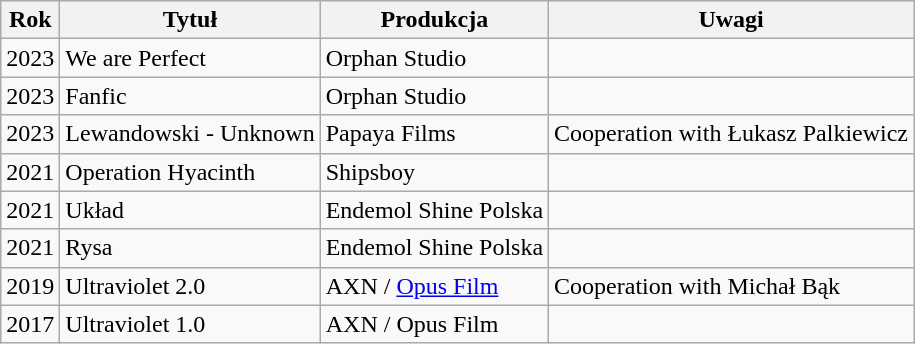<table class="wikitable">
<tr>
<th>Rok</th>
<th>Tytuł</th>
<th>Produkcja</th>
<th>Uwagi</th>
</tr>
<tr>
<td>2023</td>
<td>We are Perfect</td>
<td>Orphan Studio</td>
<td></td>
</tr>
<tr>
<td>2023</td>
<td>Fanfic</td>
<td>Orphan Studio</td>
<td></td>
</tr>
<tr>
<td>2023</td>
<td>Lewandowski - Unknown</td>
<td>Papaya Films</td>
<td>Cooperation with Łukasz Palkiewicz</td>
</tr>
<tr>
<td>2021</td>
<td>Operation Hyacinth</td>
<td>Shipsboy</td>
<td></td>
</tr>
<tr>
<td>2021</td>
<td>Układ</td>
<td>Endemol Shine Polska</td>
<td></td>
</tr>
<tr>
<td>2021</td>
<td>Rysa</td>
<td>Endemol Shine Polska</td>
<td></td>
</tr>
<tr>
<td>2019</td>
<td>Ultraviolet 2.0</td>
<td>AXN / <a href='#'>Opus Film</a></td>
<td>Cooperation with Michał Bąk</td>
</tr>
<tr>
<td>2017</td>
<td>Ultraviolet 1.0</td>
<td>AXN / Opus Film</td>
</tr>
</table>
